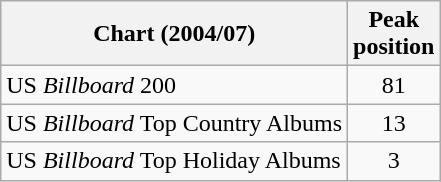<table class="wikitable sortable">
<tr>
<th align="left">Chart (2004/07)</th>
<th align="left">Peak<br>position</th>
</tr>
<tr>
<td align="left">US <em>Billboard</em> 200</td>
<td style="text-align:center;">81</td>
</tr>
<tr>
<td align="left">US <em>Billboard</em> Top Country Albums</td>
<td style="text-align:center;">13</td>
</tr>
<tr>
<td align="left">US <em>Billboard</em> Top Holiday Albums</td>
<td style="text-align:center;">3</td>
</tr>
</table>
